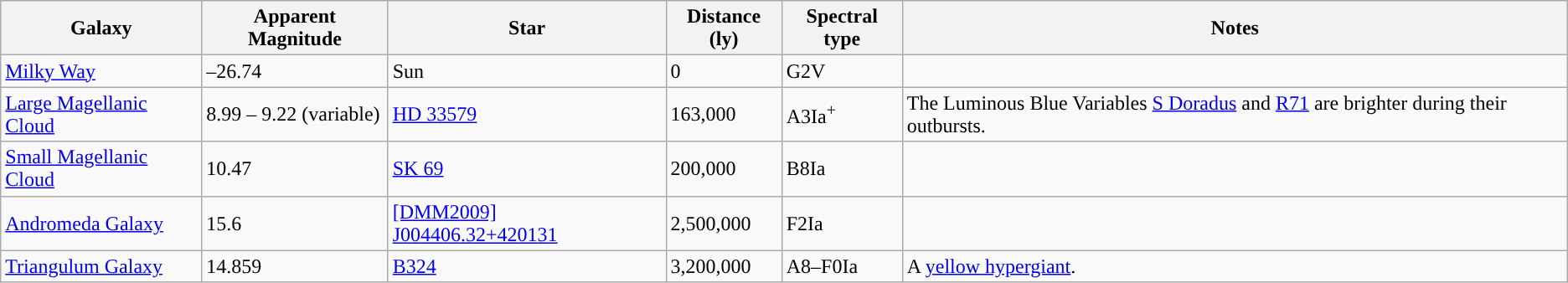<table class="wikitable sortable sticky-header">
<tr>
<th>Galaxy</th>
<th>Apparent Magnitude</th>
<th>Star</th>
<th>Distance (ly)</th>
<th>Spectral type</th>
<th>Notes</th>
</tr>
<tr>
<td><a href='#'>Milky Way</a></td>
<td>–26.74</td>
<td>Sun</td>
<td>0</td>
<td style="background: ">G2V</td>
</tr>
<tr>
<td><a href='#'>Large Magellanic Cloud</a></td>
<td>8.99 – 9.22 (variable)</td>
<td><a href='#'>HD 33579</a></td>
<td>163,000</td>
<td style="background: ">A3Ia<sup>+</sup></td>
<td>The Luminous Blue Variables <a href='#'>S Doradus</a> and <a href='#'>R71</a> are brighter during their outbursts.</td>
</tr>
<tr>
<td><a href='#'>Small Magellanic Cloud</a></td>
<td>10.47</td>
<td><a href='#'>SK 69</a></td>
<td>200,000</td>
<td style="background: ">B8Ia</td>
<td></td>
</tr>
<tr>
<td><a href='#'>Andromeda Galaxy</a></td>
<td>15.6</td>
<td><a href='#'>[DMM2009] J004406.32+420131</a></td>
<td>2,500,000</td>
<td style="background: ">F2Ia</td>
<td></td>
</tr>
<tr>
<td><a href='#'>Triangulum Galaxy</a></td>
<td>14.859</td>
<td><a href='#'>B324</a></td>
<td>3,200,000</td>
<td style="background: ">A8–F0Ia</td>
<td>A <a href='#'>yellow hypergiant</a>.</td>
</tr>
</table>
